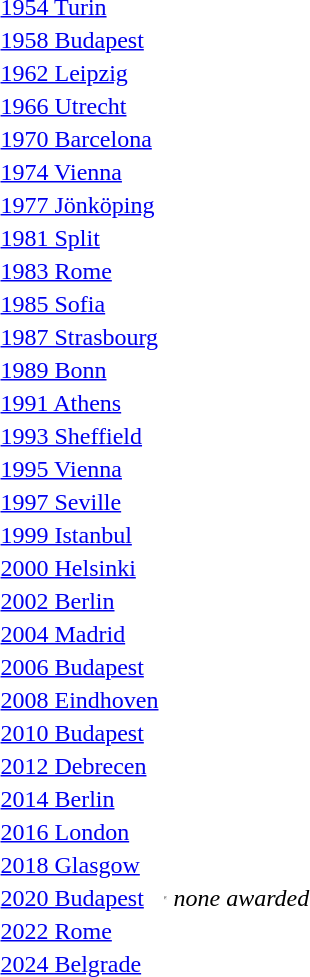<table>
<tr>
<td><a href='#'>1954 Turin</a></td>
<td></td>
<td></td>
<td></td>
</tr>
<tr>
<td><a href='#'>1958 Budapest</a></td>
<td></td>
<td></td>
<td></td>
</tr>
<tr>
<td><a href='#'>1962 Leipzig</a></td>
<td></td>
<td></td>
<td></td>
</tr>
<tr>
<td><a href='#'>1966 Utrecht</a></td>
<td></td>
<td></td>
<td></td>
</tr>
<tr>
<td><a href='#'>1970 Barcelona</a></td>
<td></td>
<td></td>
<td></td>
</tr>
<tr>
<td><a href='#'>1974 Vienna</a></td>
<td></td>
<td></td>
<td></td>
</tr>
<tr>
<td><a href='#'>1977 Jönköping</a></td>
<td></td>
<td></td>
<td></td>
</tr>
<tr>
<td><a href='#'>1981 Split</a></td>
<td></td>
<td></td>
<td></td>
</tr>
<tr>
<td><a href='#'>1983 Rome</a></td>
<td></td>
<td></td>
<td></td>
</tr>
<tr>
<td><a href='#'>1985 Sofia</a></td>
<td></td>
<td></td>
<td></td>
</tr>
<tr>
<td><a href='#'>1987 Strasbourg</a></td>
<td></td>
<td></td>
<td></td>
</tr>
<tr>
<td><a href='#'>1989 Bonn</a></td>
<td></td>
<td></td>
<td></td>
</tr>
<tr>
<td><a href='#'>1991 Athens</a></td>
<td></td>
<td></td>
<td></td>
</tr>
<tr>
<td><a href='#'>1993 Sheffield</a></td>
<td></td>
<td></td>
<td></td>
</tr>
<tr>
<td><a href='#'>1995 Vienna</a></td>
<td></td>
<td></td>
<td></td>
</tr>
<tr>
<td><a href='#'>1997 Seville</a></td>
<td></td>
<td></td>
<td></td>
</tr>
<tr>
<td><a href='#'>1999 Istanbul</a></td>
<td></td>
<td></td>
<td></td>
</tr>
<tr>
<td><a href='#'>2000 Helsinki</a></td>
<td></td>
<td></td>
<td></td>
</tr>
<tr>
<td><a href='#'>2002 Berlin</a></td>
<td></td>
<td></td>
<td></td>
</tr>
<tr>
<td><a href='#'>2004 Madrid</a></td>
<td></td>
<td></td>
<td></td>
</tr>
<tr>
<td><a href='#'>2006 Budapest</a></td>
<td></td>
<td></td>
<td></td>
</tr>
<tr>
<td><a href='#'>2008 Eindhoven</a></td>
<td></td>
<td></td>
<td></td>
</tr>
<tr>
<td><a href='#'>2010 Budapest</a></td>
<td></td>
<td></td>
<td></td>
</tr>
<tr>
<td><a href='#'>2012 Debrecen</a></td>
<td></td>
<td></td>
<td></td>
</tr>
<tr>
<td><a href='#'>2014 Berlin</a></td>
<td></td>
<td></td>
<td></td>
</tr>
<tr>
<td><a href='#'>2016 London</a></td>
<td></td>
<td></td>
<td></td>
</tr>
<tr>
<td><a href='#'>2018 Glasgow</a></td>
<td></td>
<td></td>
<td></td>
</tr>
<tr>
<td><a href='#'>2020 Budapest</a></td>
<td><hr></td>
<td><em>none awarded</em></td>
<td></td>
</tr>
<tr>
<td><a href='#'>2022 Rome</a></td>
<td></td>
<td></td>
<td></td>
</tr>
<tr>
<td><a href='#'>2024 Belgrade</a></td>
<td></td>
<td></td>
<td></td>
</tr>
</table>
